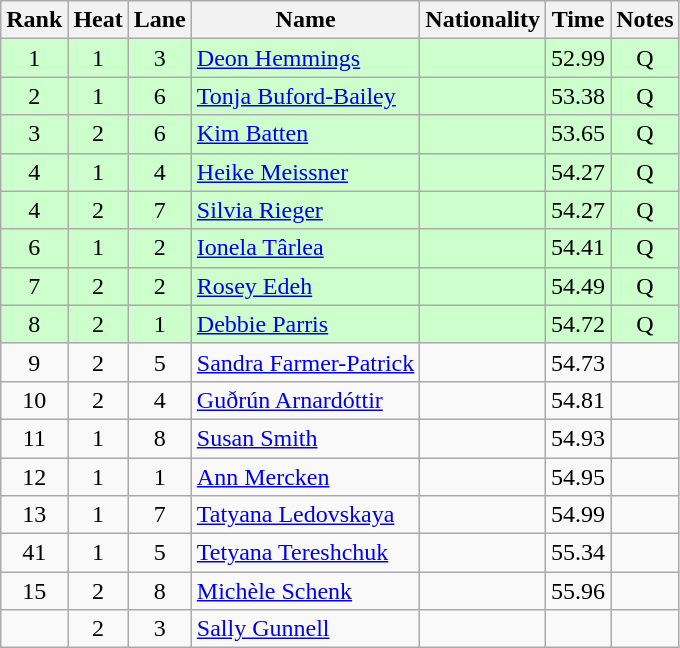<table class="wikitable sortable" style="text-align:center">
<tr>
<th>Rank</th>
<th>Heat</th>
<th>Lane</th>
<th>Name</th>
<th>Nationality</th>
<th>Time</th>
<th>Notes</th>
</tr>
<tr bgcolor=ccffcc>
<td>1</td>
<td>1</td>
<td>3</td>
<td align=left><a href='#'>Deon Hemmings</a></td>
<td align=left></td>
<td>52.99</td>
<td>Q</td>
</tr>
<tr bgcolor=ccffcc>
<td>2</td>
<td>1</td>
<td>6</td>
<td align=left><a href='#'>Tonja Buford-Bailey</a></td>
<td align=left></td>
<td>53.38</td>
<td>Q</td>
</tr>
<tr bgcolor=ccffcc>
<td>3</td>
<td>2</td>
<td>6</td>
<td align=left><a href='#'>Kim Batten</a></td>
<td align=left></td>
<td>53.65</td>
<td>Q</td>
</tr>
<tr bgcolor=ccffcc>
<td>4</td>
<td>1</td>
<td>4</td>
<td align=left><a href='#'>Heike Meissner</a></td>
<td align=left></td>
<td>54.27</td>
<td>Q</td>
</tr>
<tr bgcolor=ccffcc>
<td>4</td>
<td>2</td>
<td>7</td>
<td align=left><a href='#'>Silvia Rieger</a></td>
<td align=left></td>
<td>54.27</td>
<td>Q</td>
</tr>
<tr bgcolor=ccffcc>
<td>6</td>
<td>1</td>
<td>2</td>
<td align=left><a href='#'>Ionela Târlea</a></td>
<td align=left></td>
<td>54.41</td>
<td>Q</td>
</tr>
<tr bgcolor=ccffcc>
<td>7</td>
<td>2</td>
<td>2</td>
<td align=left><a href='#'>Rosey Edeh</a></td>
<td align=left></td>
<td>54.49</td>
<td>Q</td>
</tr>
<tr bgcolor=ccffcc>
<td>8</td>
<td>2</td>
<td>1</td>
<td align=left><a href='#'>Debbie Parris</a></td>
<td align=left></td>
<td>54.72</td>
<td>Q</td>
</tr>
<tr>
<td>9</td>
<td>2</td>
<td>5</td>
<td align=left><a href='#'>Sandra Farmer-Patrick</a></td>
<td align=left></td>
<td>54.73</td>
<td></td>
</tr>
<tr>
<td>10</td>
<td>2</td>
<td>4</td>
<td align=left><a href='#'>Guðrún Arnardóttir</a></td>
<td align=left></td>
<td>54.81</td>
<td></td>
</tr>
<tr>
<td>11</td>
<td>1</td>
<td>8</td>
<td align=left><a href='#'>Susan Smith</a></td>
<td align=left></td>
<td>54.93</td>
<td></td>
</tr>
<tr>
<td>12</td>
<td>1</td>
<td>1</td>
<td align=left><a href='#'>Ann Mercken</a></td>
<td align=left></td>
<td>54.95</td>
<td></td>
</tr>
<tr>
<td>13</td>
<td>1</td>
<td>7</td>
<td align=left><a href='#'>Tatyana Ledovskaya</a></td>
<td align=left></td>
<td>54.99</td>
<td></td>
</tr>
<tr>
<td>41</td>
<td>1</td>
<td>5</td>
<td align=left><a href='#'>Tetyana Tereshchuk</a></td>
<td align=left></td>
<td>55.34</td>
<td></td>
</tr>
<tr>
<td>15</td>
<td>2</td>
<td>8</td>
<td align=left><a href='#'>Michèle Schenk</a></td>
<td align=left></td>
<td>55.96</td>
<td></td>
</tr>
<tr>
<td></td>
<td>2</td>
<td>3</td>
<td align=left><a href='#'>Sally Gunnell</a></td>
<td align=left></td>
<td></td>
<td></td>
</tr>
</table>
